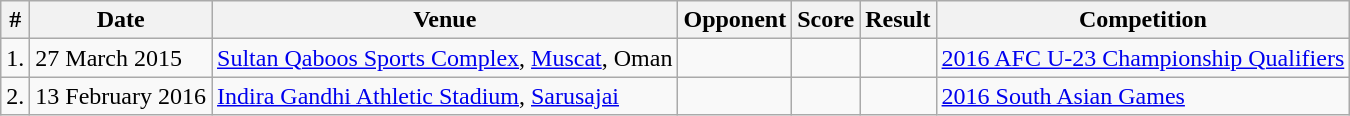<table class="wikitable collapsible collapsed">
<tr>
<th>#</th>
<th>Date</th>
<th>Venue</th>
<th>Opponent</th>
<th>Score</th>
<th>Result</th>
<th>Competition</th>
</tr>
<tr>
<td>1.</td>
<td>27 March 2015</td>
<td><a href='#'>Sultan Qaboos Sports Complex</a>, <a href='#'>Muscat</a>, Oman</td>
<td></td>
<td></td>
<td></td>
<td><a href='#'>2016 AFC U-23 Championship Qualifiers</a></td>
</tr>
<tr>
<td>2.</td>
<td>13 February 2016</td>
<td><a href='#'>Indira Gandhi Athletic Stadium</a>, <a href='#'>Sarusajai</a></td>
<td></td>
<td></td>
<td></td>
<td><a href='#'>2016 South Asian Games</a></td>
</tr>
</table>
